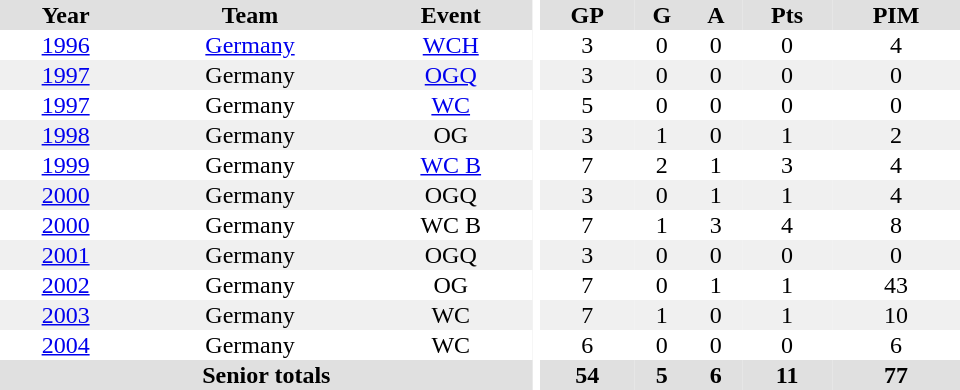<table border="0" cellpadding="1" cellspacing="0" ID="Table3" style="text-align:center; width:40em">
<tr ALIGN="center" bgcolor="#e0e0e0">
<th>Year</th>
<th>Team</th>
<th>Event</th>
<th rowspan="99" bgcolor="#ffffff"></th>
<th>GP</th>
<th>G</th>
<th>A</th>
<th>Pts</th>
<th>PIM</th>
</tr>
<tr>
<td><a href='#'>1996</a></td>
<td><a href='#'>Germany</a></td>
<td><a href='#'>WCH</a></td>
<td>3</td>
<td>0</td>
<td>0</td>
<td>0</td>
<td>4</td>
</tr>
<tr bgcolor="#f0f0f0">
<td><a href='#'>1997</a></td>
<td>Germany</td>
<td><a href='#'>OGQ</a></td>
<td>3</td>
<td>0</td>
<td>0</td>
<td>0</td>
<td>0</td>
</tr>
<tr>
<td><a href='#'>1997</a></td>
<td>Germany</td>
<td><a href='#'>WC</a></td>
<td>5</td>
<td>0</td>
<td>0</td>
<td>0</td>
<td>0</td>
</tr>
<tr bgcolor="#f0f0f0">
<td><a href='#'>1998</a></td>
<td>Germany</td>
<td>OG</td>
<td>3</td>
<td>1</td>
<td>0</td>
<td>1</td>
<td>2</td>
</tr>
<tr>
<td><a href='#'>1999</a></td>
<td>Germany</td>
<td><a href='#'>WC B</a></td>
<td>7</td>
<td>2</td>
<td>1</td>
<td>3</td>
<td>4</td>
</tr>
<tr bgcolor="#f0f0f0">
<td><a href='#'>2000</a></td>
<td>Germany</td>
<td>OGQ</td>
<td>3</td>
<td>0</td>
<td>1</td>
<td>1</td>
<td>4</td>
</tr>
<tr>
<td><a href='#'>2000</a></td>
<td>Germany</td>
<td>WC B</td>
<td>7</td>
<td>1</td>
<td>3</td>
<td>4</td>
<td>8</td>
</tr>
<tr bgcolor="#f0f0f0">
<td><a href='#'>2001</a></td>
<td>Germany</td>
<td>OGQ</td>
<td>3</td>
<td>0</td>
<td>0</td>
<td>0</td>
<td>0</td>
</tr>
<tr>
<td><a href='#'>2002</a></td>
<td>Germany</td>
<td>OG</td>
<td>7</td>
<td>0</td>
<td>1</td>
<td>1</td>
<td>43</td>
</tr>
<tr bgcolor="#f0f0f0">
<td><a href='#'>2003</a></td>
<td>Germany</td>
<td>WC</td>
<td>7</td>
<td>1</td>
<td>0</td>
<td>1</td>
<td>10</td>
</tr>
<tr>
<td><a href='#'>2004</a></td>
<td>Germany</td>
<td>WC</td>
<td>6</td>
<td>0</td>
<td>0</td>
<td>0</td>
<td>6</td>
</tr>
<tr bgcolor="#e0e0e0">
<th colspan="3">Senior totals</th>
<th>54</th>
<th>5</th>
<th>6</th>
<th>11</th>
<th>77</th>
</tr>
</table>
